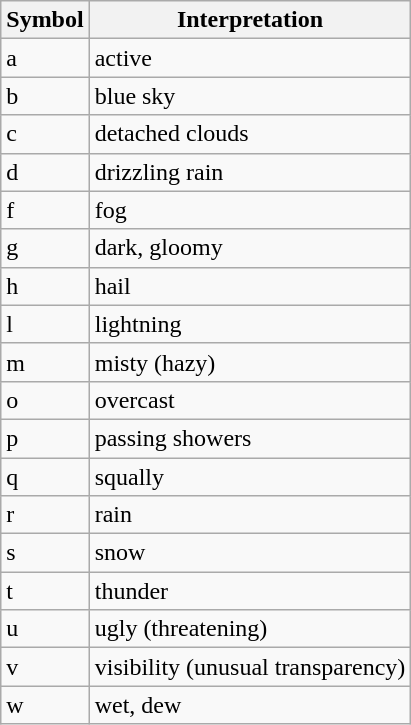<table class="wikitable">
<tr>
<th>Symbol</th>
<th>Interpretation</th>
</tr>
<tr>
<td>a</td>
<td>active</td>
</tr>
<tr>
<td>b</td>
<td>blue sky</td>
</tr>
<tr>
<td>c</td>
<td>detached clouds</td>
</tr>
<tr>
<td>d</td>
<td>drizzling rain</td>
</tr>
<tr>
<td>f</td>
<td>fog</td>
</tr>
<tr>
<td>g</td>
<td>dark, gloomy</td>
</tr>
<tr>
<td>h</td>
<td>hail</td>
</tr>
<tr>
<td>l</td>
<td>lightning</td>
</tr>
<tr>
<td>m</td>
<td>misty (hazy)</td>
</tr>
<tr>
<td>o</td>
<td>overcast</td>
</tr>
<tr>
<td>p</td>
<td>passing showers</td>
</tr>
<tr>
<td>q</td>
<td>squally</td>
</tr>
<tr>
<td>r</td>
<td>rain</td>
</tr>
<tr>
<td>s</td>
<td>snow</td>
</tr>
<tr>
<td>t</td>
<td>thunder</td>
</tr>
<tr>
<td>u</td>
<td>ugly (threatening)</td>
</tr>
<tr>
<td>v</td>
<td>visibility (unusual transparency)</td>
</tr>
<tr>
<td>w</td>
<td>wet, dew</td>
</tr>
</table>
